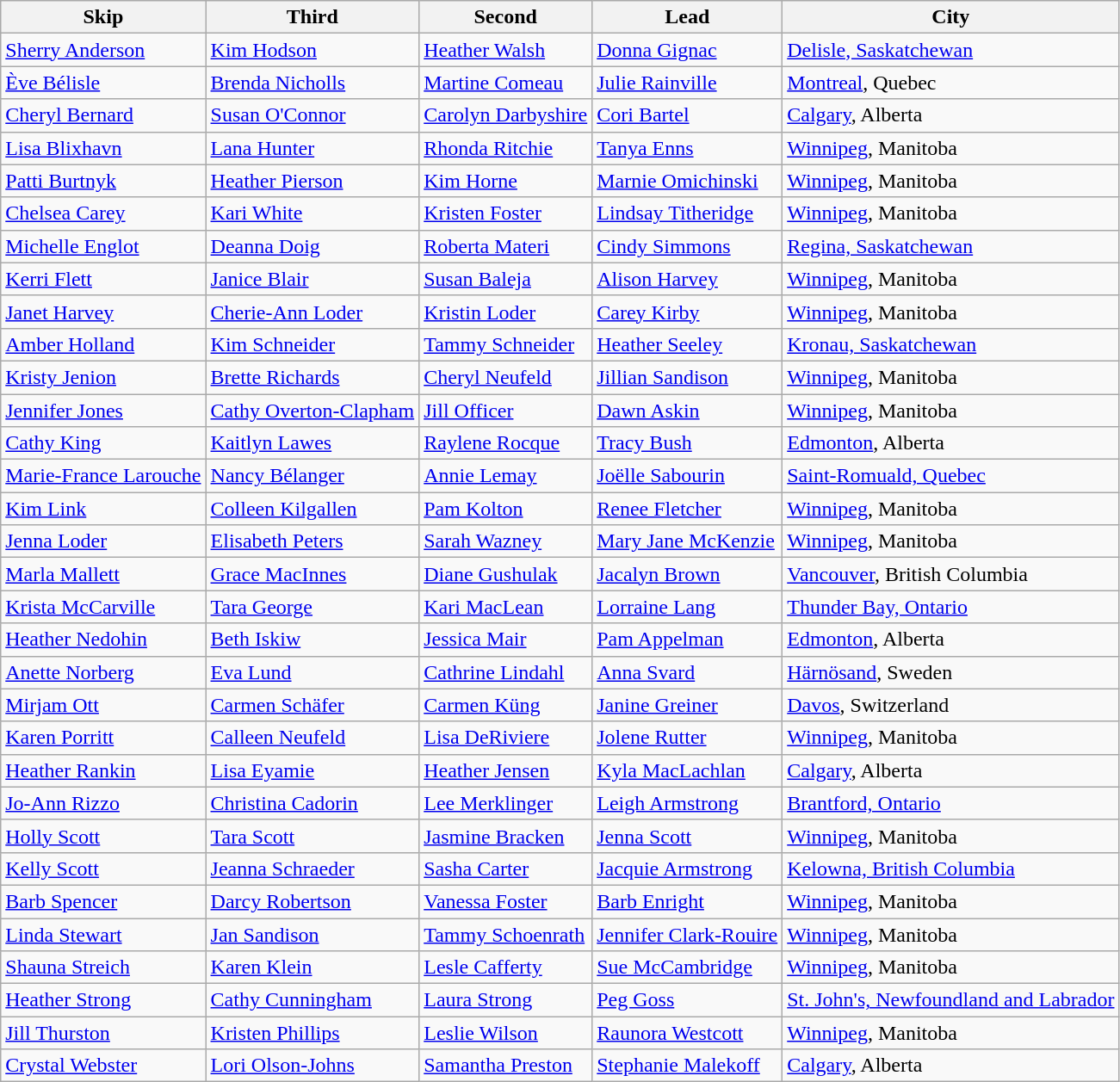<table class="wikitable">
<tr>
<th>Skip</th>
<th>Third</th>
<th>Second</th>
<th>Lead</th>
<th>City</th>
</tr>
<tr>
<td><a href='#'>Sherry Anderson</a></td>
<td><a href='#'>Kim Hodson</a></td>
<td><a href='#'>Heather Walsh</a></td>
<td><a href='#'>Donna Gignac</a></td>
<td><a href='#'>Delisle, Saskatchewan</a></td>
</tr>
<tr>
<td><a href='#'>Ève Bélisle</a></td>
<td><a href='#'>Brenda Nicholls</a></td>
<td><a href='#'>Martine Comeau</a></td>
<td><a href='#'>Julie Rainville</a></td>
<td><a href='#'>Montreal</a>, Quebec</td>
</tr>
<tr>
<td><a href='#'>Cheryl Bernard</a></td>
<td><a href='#'>Susan O'Connor</a></td>
<td><a href='#'>Carolyn Darbyshire</a></td>
<td><a href='#'>Cori Bartel</a></td>
<td><a href='#'>Calgary</a>, Alberta</td>
</tr>
<tr>
<td><a href='#'>Lisa Blixhavn</a></td>
<td><a href='#'>Lana Hunter</a></td>
<td><a href='#'>Rhonda Ritchie</a></td>
<td><a href='#'>Tanya Enns</a></td>
<td><a href='#'>Winnipeg</a>, Manitoba</td>
</tr>
<tr>
<td><a href='#'>Patti Burtnyk</a></td>
<td><a href='#'>Heather Pierson</a></td>
<td><a href='#'>Kim Horne</a></td>
<td><a href='#'>Marnie Omichinski</a></td>
<td><a href='#'>Winnipeg</a>, Manitoba</td>
</tr>
<tr>
<td><a href='#'>Chelsea Carey</a></td>
<td><a href='#'>Kari White</a></td>
<td><a href='#'>Kristen Foster</a></td>
<td><a href='#'>Lindsay Titheridge</a></td>
<td><a href='#'>Winnipeg</a>, Manitoba</td>
</tr>
<tr>
<td><a href='#'>Michelle Englot</a></td>
<td><a href='#'>Deanna Doig</a></td>
<td><a href='#'>Roberta Materi</a></td>
<td><a href='#'>Cindy Simmons</a></td>
<td><a href='#'>Regina, Saskatchewan</a></td>
</tr>
<tr>
<td><a href='#'>Kerri Flett</a></td>
<td><a href='#'>Janice Blair</a></td>
<td><a href='#'>Susan Baleja</a></td>
<td><a href='#'>Alison Harvey</a></td>
<td><a href='#'>Winnipeg</a>, Manitoba</td>
</tr>
<tr>
<td><a href='#'>Janet Harvey</a></td>
<td><a href='#'>Cherie-Ann Loder</a></td>
<td><a href='#'>Kristin Loder</a></td>
<td><a href='#'>Carey Kirby</a></td>
<td><a href='#'>Winnipeg</a>, Manitoba</td>
</tr>
<tr>
<td><a href='#'>Amber Holland</a></td>
<td><a href='#'>Kim Schneider</a></td>
<td><a href='#'>Tammy Schneider</a></td>
<td><a href='#'>Heather Seeley</a></td>
<td><a href='#'>Kronau, Saskatchewan</a></td>
</tr>
<tr>
<td><a href='#'>Kristy Jenion</a></td>
<td><a href='#'>Brette Richards</a></td>
<td><a href='#'>Cheryl Neufeld</a></td>
<td><a href='#'>Jillian Sandison</a></td>
<td><a href='#'>Winnipeg</a>, Manitoba</td>
</tr>
<tr>
<td><a href='#'>Jennifer Jones</a></td>
<td><a href='#'>Cathy Overton-Clapham</a></td>
<td><a href='#'>Jill Officer</a></td>
<td><a href='#'>Dawn Askin</a></td>
<td><a href='#'>Winnipeg</a>, Manitoba</td>
</tr>
<tr>
<td><a href='#'>Cathy King</a></td>
<td><a href='#'>Kaitlyn Lawes</a></td>
<td><a href='#'>Raylene Rocque</a></td>
<td><a href='#'>Tracy Bush</a></td>
<td><a href='#'>Edmonton</a>, Alberta</td>
</tr>
<tr>
<td><a href='#'>Marie-France Larouche</a></td>
<td><a href='#'>Nancy Bélanger</a></td>
<td><a href='#'>Annie Lemay</a></td>
<td><a href='#'>Joëlle Sabourin</a></td>
<td><a href='#'>Saint-Romuald, Quebec</a></td>
</tr>
<tr>
<td><a href='#'>Kim Link</a></td>
<td><a href='#'>Colleen Kilgallen</a></td>
<td><a href='#'>Pam Kolton</a></td>
<td><a href='#'>Renee Fletcher</a></td>
<td><a href='#'>Winnipeg</a>, Manitoba</td>
</tr>
<tr>
<td><a href='#'>Jenna Loder</a></td>
<td><a href='#'>Elisabeth Peters</a></td>
<td><a href='#'>Sarah Wazney</a></td>
<td><a href='#'>Mary Jane McKenzie</a></td>
<td><a href='#'>Winnipeg</a>, Manitoba</td>
</tr>
<tr>
<td><a href='#'>Marla Mallett</a></td>
<td><a href='#'>Grace MacInnes</a></td>
<td><a href='#'>Diane Gushulak</a></td>
<td><a href='#'>Jacalyn Brown</a></td>
<td><a href='#'>Vancouver</a>, British Columbia</td>
</tr>
<tr>
<td><a href='#'>Krista McCarville</a></td>
<td><a href='#'>Tara George</a></td>
<td><a href='#'>Kari MacLean</a></td>
<td><a href='#'>Lorraine Lang</a></td>
<td><a href='#'>Thunder Bay, Ontario</a></td>
</tr>
<tr>
<td><a href='#'>Heather Nedohin</a></td>
<td><a href='#'>Beth Iskiw</a></td>
<td><a href='#'>Jessica Mair</a></td>
<td><a href='#'>Pam Appelman</a></td>
<td><a href='#'>Edmonton</a>, Alberta</td>
</tr>
<tr>
<td><a href='#'>Anette Norberg</a></td>
<td><a href='#'>Eva Lund</a></td>
<td><a href='#'>Cathrine Lindahl</a></td>
<td><a href='#'>Anna Svard</a></td>
<td><a href='#'>Härnösand</a>, Sweden</td>
</tr>
<tr>
<td><a href='#'>Mirjam Ott</a></td>
<td><a href='#'>Carmen Schäfer</a></td>
<td><a href='#'>Carmen Küng</a></td>
<td><a href='#'>Janine Greiner</a></td>
<td><a href='#'>Davos</a>, Switzerland</td>
</tr>
<tr>
<td><a href='#'>Karen Porritt</a></td>
<td><a href='#'>Calleen Neufeld</a></td>
<td><a href='#'>Lisa DeRiviere</a></td>
<td><a href='#'>Jolene Rutter</a></td>
<td><a href='#'>Winnipeg</a>, Manitoba</td>
</tr>
<tr>
<td><a href='#'>Heather Rankin</a></td>
<td><a href='#'>Lisa Eyamie</a></td>
<td><a href='#'>Heather Jensen</a></td>
<td><a href='#'>Kyla MacLachlan</a></td>
<td><a href='#'>Calgary</a>, Alberta</td>
</tr>
<tr>
<td><a href='#'>Jo-Ann Rizzo</a></td>
<td><a href='#'>Christina Cadorin</a></td>
<td><a href='#'>Lee Merklinger</a></td>
<td><a href='#'>Leigh Armstrong</a></td>
<td><a href='#'>Brantford, Ontario</a></td>
</tr>
<tr>
<td><a href='#'>Holly Scott</a></td>
<td><a href='#'>Tara Scott</a></td>
<td><a href='#'>Jasmine Bracken</a></td>
<td><a href='#'>Jenna Scott</a></td>
<td><a href='#'>Winnipeg</a>, Manitoba</td>
</tr>
<tr>
<td><a href='#'>Kelly Scott</a></td>
<td><a href='#'>Jeanna Schraeder</a></td>
<td><a href='#'>Sasha Carter</a></td>
<td><a href='#'>Jacquie Armstrong</a></td>
<td><a href='#'>Kelowna, British Columbia</a></td>
</tr>
<tr>
<td><a href='#'>Barb Spencer</a></td>
<td><a href='#'>Darcy Robertson</a></td>
<td><a href='#'>Vanessa Foster</a></td>
<td><a href='#'>Barb Enright</a></td>
<td><a href='#'>Winnipeg</a>, Manitoba</td>
</tr>
<tr>
<td><a href='#'>Linda Stewart</a></td>
<td><a href='#'>Jan Sandison</a></td>
<td><a href='#'>Tammy Schoenrath</a></td>
<td><a href='#'>Jennifer Clark-Rouire</a></td>
<td><a href='#'>Winnipeg</a>, Manitoba</td>
</tr>
<tr>
<td><a href='#'>Shauna Streich</a></td>
<td><a href='#'>Karen Klein</a></td>
<td><a href='#'>Lesle Cafferty</a></td>
<td><a href='#'>Sue McCambridge</a></td>
<td><a href='#'>Winnipeg</a>, Manitoba</td>
</tr>
<tr>
<td><a href='#'>Heather Strong</a></td>
<td><a href='#'>Cathy Cunningham</a></td>
<td><a href='#'>Laura Strong</a></td>
<td><a href='#'>Peg Goss</a></td>
<td><a href='#'>St. John's, Newfoundland and Labrador</a></td>
</tr>
<tr>
<td><a href='#'>Jill Thurston</a></td>
<td><a href='#'>Kristen Phillips</a></td>
<td><a href='#'>Leslie Wilson</a></td>
<td><a href='#'>Raunora Westcott</a></td>
<td><a href='#'>Winnipeg</a>, Manitoba</td>
</tr>
<tr>
<td><a href='#'>Crystal Webster</a></td>
<td><a href='#'>Lori Olson-Johns</a></td>
<td><a href='#'>Samantha Preston</a></td>
<td><a href='#'>Stephanie Malekoff</a></td>
<td><a href='#'>Calgary</a>, Alberta</td>
</tr>
</table>
